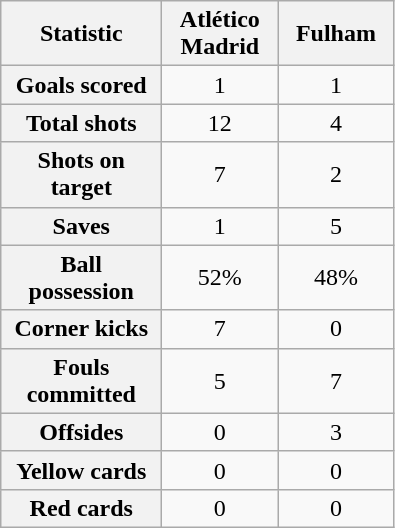<table class="wikitable plainrowheaders" style="text-align:center">
<tr>
<th scope="col" style="width:100px">Statistic</th>
<th scope="col" style="width:70px">Atlético Madrid</th>
<th scope="col" style="width:70px">Fulham</th>
</tr>
<tr>
<th scope=row>Goals scored</th>
<td>1</td>
<td>1</td>
</tr>
<tr>
<th scope=row>Total shots</th>
<td>12</td>
<td>4</td>
</tr>
<tr>
<th scope=row>Shots on target</th>
<td>7</td>
<td>2</td>
</tr>
<tr>
<th scope=row>Saves</th>
<td>1</td>
<td>5</td>
</tr>
<tr>
<th scope=row>Ball possession</th>
<td>52%</td>
<td>48%</td>
</tr>
<tr>
<th scope=row>Corner kicks</th>
<td>7</td>
<td>0</td>
</tr>
<tr>
<th scope=row>Fouls committed</th>
<td>5</td>
<td>7</td>
</tr>
<tr>
<th scope=row>Offsides</th>
<td>0</td>
<td>3</td>
</tr>
<tr>
<th scope=row>Yellow cards</th>
<td>0</td>
<td>0</td>
</tr>
<tr>
<th scope=row>Red cards</th>
<td>0</td>
<td>0</td>
</tr>
</table>
